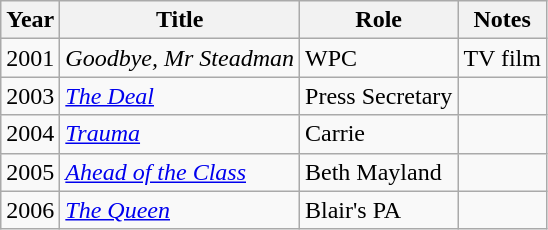<table class="wikitable sortable">
<tr>
<th>Year</th>
<th>Title</th>
<th>Role</th>
<th>Notes</th>
</tr>
<tr>
<td>2001</td>
<td><em>Goodbye, Mr Steadman</em></td>
<td>WPC</td>
<td>TV film</td>
</tr>
<tr>
<td>2003</td>
<td><em><a href='#'>The Deal</a></em></td>
<td>Press Secretary</td>
<td></td>
</tr>
<tr>
<td>2004</td>
<td><em><a href='#'>Trauma</a></em></td>
<td>Carrie</td>
<td></td>
</tr>
<tr>
<td>2005</td>
<td><em><a href='#'>Ahead of the Class</a></em></td>
<td>Beth Mayland</td>
<td></td>
</tr>
<tr>
<td>2006</td>
<td><em><a href='#'>The Queen</a></em></td>
<td>Blair's PA</td>
<td></td>
</tr>
</table>
